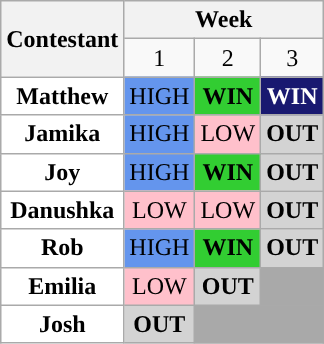<table class="wikitable" align="" style="text-align:center">
<tr>
<th rowspan="2">Contestant</th>
<th colspan="3">Week</th>
</tr>
<tr>
<td>1</td>
<td>2</td>
<td>3</td>
</tr>
<tr>
<td style="background:white"><strong>Matthew</strong></td>
<td style="background:cornflowerblue;">HIGH</td>
<td style="background:limegreen;"><strong>WIN</strong></td>
<td style="background:midnightblue; color:#fff;"><strong>WIN</strong></td>
</tr>
<tr low>
<td style="background:white"><strong>Jamika</strong></td>
<td style="background:cornflowerblue;">HIGH</td>
<td style="background:pink;">LOW</td>
<td style="background:lightgrey;"><strong>OUT</strong></td>
</tr>
<tr>
<td style="background:white"><strong>Joy</strong></td>
<td style="background:cornflowerblue;">HIGH</td>
<td style="background:limegreen;"><strong>WIN</strong></td>
<td style="background:lightgrey;"><strong>OUT</strong></td>
</tr>
<tr>
<td style="background:white"><strong>Danushka</strong></td>
<td style="background:pink;">LOW</td>
<td style="background:pink;">LOW</td>
<td style="background:lightgrey;"><strong>OUT</strong></td>
</tr>
<tr>
<td style="background:white"><strong>Rob</strong></td>
<td style="background:cornflowerblue;">HIGH</td>
<td style="background:limegreen;"><strong>WIN</strong></td>
<td style="background:lightgrey;"><strong>OUT</strong></td>
</tr>
<tr>
<td style="background:white"><strong>Emilia</strong></td>
<td style="background:pink;">LOW</td>
<td style="background:lightgrey;"><strong>OUT</strong></td>
<td style="background:darkgrey;"></td>
</tr>
<tr>
<td style="background:white"><strong>Josh</strong></td>
<td style="background:lightgrey;"><strong>OUT</strong></td>
<td colspan="2" style="background:darkgrey;"></td>
</tr>
</table>
